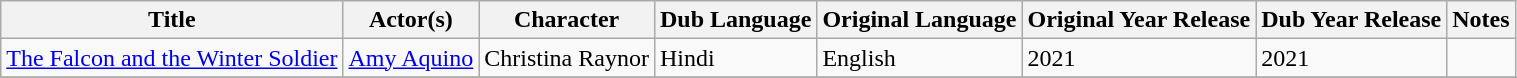<table class="wikitable">
<tr>
<th>Title</th>
<th>Actor(s)</th>
<th>Character</th>
<th>Dub Language</th>
<th>Original Language</th>
<th>Original Year Release</th>
<th>Dub Year Release</th>
<th>Notes</th>
</tr>
<tr>
<td><a href='#'>The Falcon and the Winter Soldier</a></td>
<td><a href='#'>Amy Aquino</a></td>
<td>Christina Raynor</td>
<td>Hindi</td>
<td>English</td>
<td>2021</td>
<td>2021</td>
<td></td>
</tr>
<tr>
</tr>
</table>
